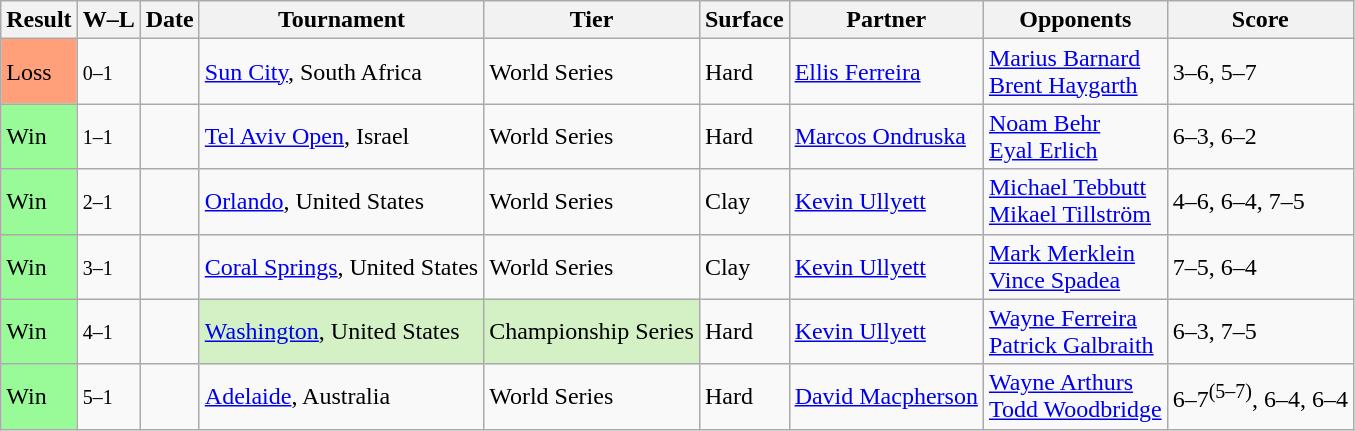<table class="sortable wikitable">
<tr>
<th>Result</th>
<th class="unsortable">W–L</th>
<th>Date</th>
<th>Tournament</th>
<th>Tier</th>
<th>Surface</th>
<th>Partner</th>
<th>Opponents</th>
<th class="unsortable">Score</th>
</tr>
<tr>
<td style="background:#ffa07a;">Loss</td>
<td><small>0–1</small></td>
<td><a href='#'></a></td>
<td><a href='#'>Sun City</a>, South Africa</td>
<td>World Series</td>
<td>Hard</td>
<td> <a href='#'>Ellis Ferreira</a></td>
<td> <a href='#'>Marius Barnard</a> <br>  <a href='#'>Brent Haygarth</a></td>
<td>3–6, 5–7</td>
</tr>
<tr>
<td style="background:#98fb98;">Win</td>
<td><small>1–1</small></td>
<td><a href='#'></a></td>
<td><a href='#'>Tel Aviv Open</a>, Israel</td>
<td>World Series</td>
<td>Hard</td>
<td> <a href='#'>Marcos Ondruska</a></td>
<td> <a href='#'>Noam Behr</a> <br>  <a href='#'>Eyal Erlich</a></td>
<td>6–3, 6–2</td>
</tr>
<tr>
<td style="background:#98fb98;">Win</td>
<td><small>2–1</small></td>
<td><a href='#'></a></td>
<td><a href='#'>Orlando</a>, United States</td>
<td>World Series</td>
<td>Clay</td>
<td> <a href='#'>Kevin Ullyett</a></td>
<td> <a href='#'>Michael Tebbutt</a> <br>  <a href='#'>Mikael Tillström</a></td>
<td>4–6, 6–4, 7–5</td>
</tr>
<tr>
<td style="background:#98fb98;">Win</td>
<td><small>3–1</small></td>
<td><a href='#'></a></td>
<td><a href='#'>Coral Springs</a>, United States</td>
<td>World Series</td>
<td>Clay</td>
<td> <a href='#'>Kevin Ullyett</a></td>
<td> <a href='#'>Mark Merklein</a> <br>  <a href='#'>Vince Spadea</a></td>
<td>7–5, 6–4</td>
</tr>
<tr>
<td style="background:#98fb98;">Win</td>
<td><small>4–1</small></td>
<td><a href='#'></a></td>
<td style="background:#D4F1C5;"><a href='#'>Washington</a>, United States</td>
<td style="background:#D4F1C5;">Championship Series</td>
<td>Hard</td>
<td> <a href='#'>Kevin Ullyett</a></td>
<td> <a href='#'>Wayne Ferreira</a> <br>  <a href='#'>Patrick Galbraith</a></td>
<td>6–3, 7–5</td>
</tr>
<tr>
<td style="background:#98fb98;">Win</td>
<td><small>5–1</small></td>
<td><a href='#'></a></td>
<td><a href='#'>Adelaide</a>, Australia</td>
<td>World Series</td>
<td>Hard</td>
<td> <a href='#'>David Macpherson</a></td>
<td> <a href='#'>Wayne Arthurs</a> <br>  <a href='#'>Todd Woodbridge</a></td>
<td>6–7<sup>(5–7)</sup>, 6–4, 6–4</td>
</tr>
</table>
